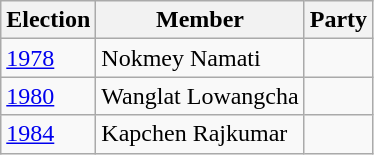<table class="wikitable sortable">
<tr>
<th>Election</th>
<th>Member</th>
<th colspan=2>Party</th>
</tr>
<tr>
<td><a href='#'>1978</a></td>
<td>Nokmey Namati</td>
<td></td>
</tr>
<tr>
<td><a href='#'>1980</a></td>
<td>Wanglat Lowangcha</td>
<td></td>
</tr>
<tr>
<td><a href='#'>1984</a></td>
<td>Kapchen Rajkumar</td>
<td></td>
</tr>
</table>
